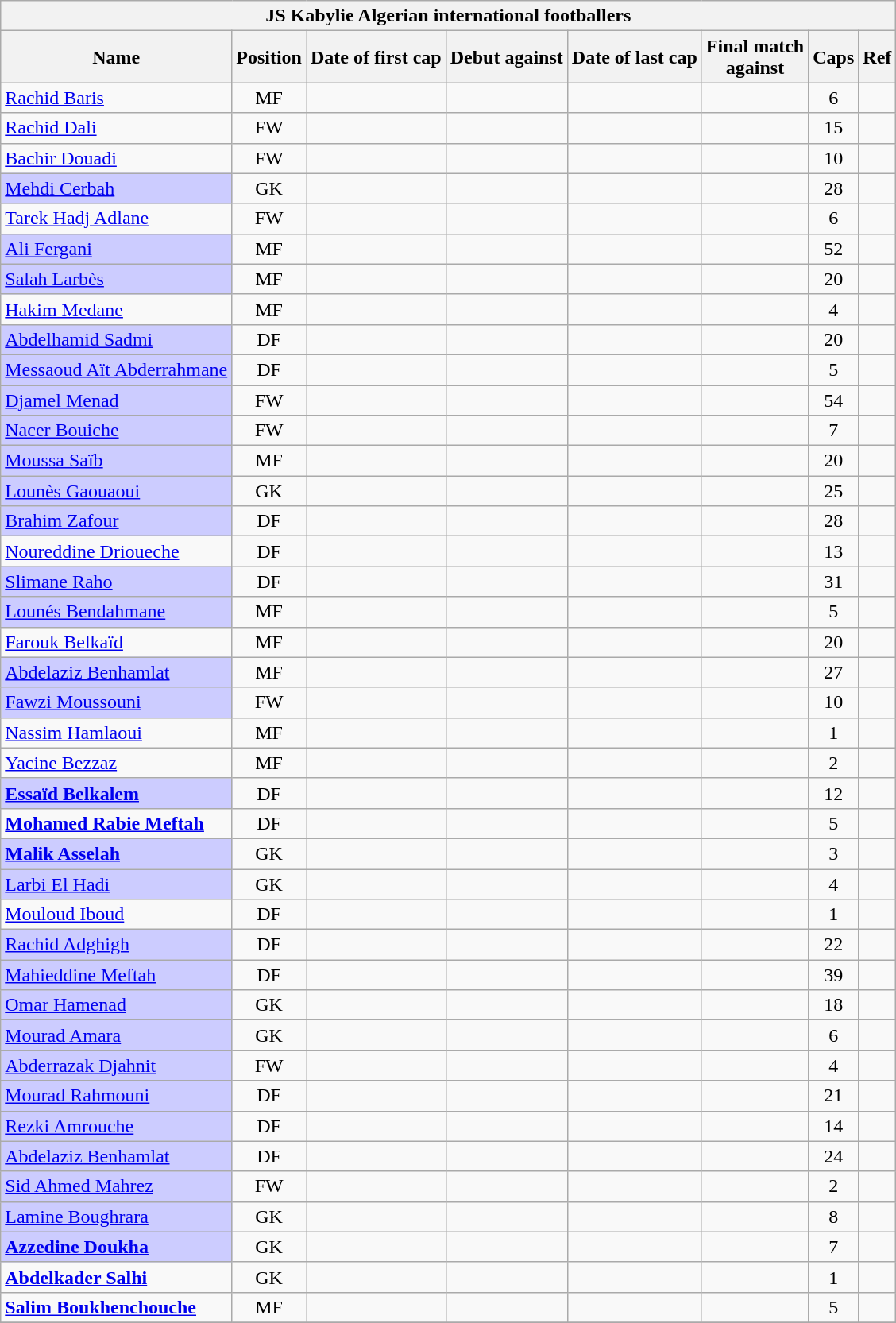<table class="wikitable plainrowheaders sortable" style="text-align: center;">
<tr>
<th colspan=8>JS Kabylie Algerian international footballers</th>
</tr>
<tr>
<th scope="col">Name</th>
<th scope="col">Position</th>
<th scope="col">Date of first cap</th>
<th scope="col">Debut against</th>
<th scope="col">Date of last cap</th>
<th scope="col">Final match<br>against</th>
<th scope="col">Caps</th>
<th scope="col" class="unsortable">Ref</th>
</tr>
<tr>
<td scope="row" align="left"><a href='#'>Rachid Baris</a></td>
<td align="center">MF</td>
<td align="center"></td>
<td align="center"></td>
<td align="center"></td>
<td align="center"></td>
<td align="center">6</td>
<td></td>
</tr>
<tr>
<td scope="row" align="left"><a href='#'>Rachid Dali</a></td>
<td align="center">FW</td>
<td align="center"></td>
<td align="center"></td>
<td align="center"></td>
<td align="center"></td>
<td align="center">15</td>
<td></td>
</tr>
<tr>
<td scope="row" align="left"><a href='#'>Bachir Douadi</a></td>
<td align="center">FW</td>
<td align="center"></td>
<td align="center"></td>
<td align="center"></td>
<td align="center"></td>
<td align="center">10</td>
<td></td>
</tr>
<tr>
<td scope="row" style="background-color:#CCCCFF" align="left"><a href='#'>Mehdi Cerbah</a></td>
<td align="center">GK</td>
<td align="center"></td>
<td align="center"></td>
<td align="center"></td>
<td align="center"></td>
<td align="center">28</td>
<td></td>
</tr>
<tr>
<td scope="row" align="left"><a href='#'>Tarek Hadj Adlane</a></td>
<td align="center">FW</td>
<td align="center"></td>
<td align="center"></td>
<td align="center"></td>
<td align="center"></td>
<td align="center">6</td>
<td></td>
</tr>
<tr>
<td scope="row" style="background-color:#CCCCFF" align="left"><a href='#'>Ali Fergani</a></td>
<td align="center">MF</td>
<td align="center"></td>
<td align="center"></td>
<td align="center"></td>
<td align="center"></td>
<td align="center">52</td>
<td></td>
</tr>
<tr>
<td scope="row" style="background-color:#CCCCFF" align="left"><a href='#'>Salah Larbès</a></td>
<td align="center">MF</td>
<td align="center"></td>
<td align="center"></td>
<td align="center"></td>
<td align="center"></td>
<td align="center">20</td>
<td></td>
</tr>
<tr>
<td scope="row" align="left"><a href='#'>Hakim Medane</a></td>
<td align="center">MF</td>
<td align="center"></td>
<td align="center"></td>
<td align="center"></td>
<td align="center"></td>
<td align="center">4</td>
<td></td>
</tr>
<tr>
<td scope="row" style="background-color:#CCCCFF" align="left"><a href='#'>Abdelhamid Sadmi</a></td>
<td align="center">DF</td>
<td align="center"></td>
<td align="center"></td>
<td align="center"></td>
<td align="center"></td>
<td align="center">20</td>
<td></td>
</tr>
<tr>
<td scope="row" style="background-color:#CCCCFF" align="left"><a href='#'>Messaoud Aït Abderrahmane</a></td>
<td align="center">DF</td>
<td align="center"></td>
<td align="center"></td>
<td align="center"></td>
<td align="center"></td>
<td align="center">5</td>
<td></td>
</tr>
<tr>
<td scope="row" style="background-color:#CCCCFF" align="left"><a href='#'>Djamel Menad</a></td>
<td align="center">FW</td>
<td align="center"></td>
<td align="center"></td>
<td align="center"></td>
<td align="center"></td>
<td align="center">54</td>
<td></td>
</tr>
<tr>
<td scope="row" style="background-color:#CCCCFF" align="left"><a href='#'>Nacer Bouiche</a></td>
<td align="center">FW</td>
<td align="center"></td>
<td align="center"></td>
<td align="center"></td>
<td align="center"></td>
<td align="center">7</td>
<td></td>
</tr>
<tr>
<td scope="row" style="background-color:#CCCCFF" align="left"><a href='#'>Moussa Saïb</a></td>
<td align="center">MF</td>
<td align="center"></td>
<td align="center"></td>
<td align="center"></td>
<td align="center"></td>
<td align="center">20</td>
<td></td>
</tr>
<tr>
<td scope="row" style="background-color:#CCCCFF" align="left"><a href='#'>Lounès Gaouaoui</a></td>
<td align="center">GK</td>
<td align="center"></td>
<td align="center"></td>
<td align="center"></td>
<td align="center"></td>
<td align="center">25</td>
<td></td>
</tr>
<tr>
<td scope="row" style="background-color:#CCCCFF" align="left"><a href='#'>Brahim Zafour</a></td>
<td align="center">DF</td>
<td align="center"></td>
<td align="center"></td>
<td align="center"></td>
<td align="center"></td>
<td align="center">28</td>
<td></td>
</tr>
<tr>
<td scope="row" align="left"><a href='#'>Noureddine Drioueche</a></td>
<td align="center">DF</td>
<td align="center"></td>
<td align="center"></td>
<td align="center"></td>
<td align="center"></td>
<td align="center">13</td>
<td></td>
</tr>
<tr>
<td scope="row" style="background-color:#CCCCFF" align="left"><a href='#'>Slimane Raho</a></td>
<td align="center">DF</td>
<td align="center"></td>
<td align="center"></td>
<td align="center"></td>
<td align="center"></td>
<td align="center">31</td>
<td></td>
</tr>
<tr>
<td scope="row" style="background-color:#CCCCFF" align="left"><a href='#'>Lounés Bendahmane</a></td>
<td align="center">MF</td>
<td align="center"></td>
<td align="center"></td>
<td align="center"></td>
<td align="center"></td>
<td align="center">5</td>
<td></td>
</tr>
<tr>
<td scope="row" align="left"><a href='#'>Farouk Belkaïd</a></td>
<td align="center">MF</td>
<td align="center"></td>
<td align="center"></td>
<td align="center"></td>
<td align="center"></td>
<td align="center">20</td>
<td></td>
</tr>
<tr>
<td scope="row" style="background-color:#CCCCFF" align="left"><a href='#'>Abdelaziz Benhamlat</a></td>
<td align="center">MF</td>
<td align="center"></td>
<td align="center"></td>
<td align="center"></td>
<td align="center"></td>
<td align="center">27</td>
<td></td>
</tr>
<tr>
<td scope="row" style="background-color:#CCCCFF" align="left"><a href='#'>Fawzi Moussouni</a></td>
<td align="center">FW</td>
<td align="center"></td>
<td align="center"></td>
<td align="center"></td>
<td align="center"></td>
<td align="center">10</td>
<td></td>
</tr>
<tr>
<td scope="row" align="left"><a href='#'>Nassim Hamlaoui</a></td>
<td align="center">MF</td>
<td align="center"></td>
<td align="center"></td>
<td align="center"></td>
<td align="center"></td>
<td align="center">1</td>
<td></td>
</tr>
<tr>
<td scope="row" align="left"><a href='#'>Yacine Bezzaz</a></td>
<td align="center">MF</td>
<td align="center"></td>
<td align="center"></td>
<td align="center"></td>
<td align="center"></td>
<td align="center">2</td>
<td></td>
</tr>
<tr>
<td scope="row" style="background-color:#CCCCFF" align="left"><strong><a href='#'>Essaïd Belkalem</a></strong></td>
<td align="center">DF</td>
<td align="center"></td>
<td align="center"></td>
<td align="center"></td>
<td align="center"></td>
<td align="center">12</td>
<td></td>
</tr>
<tr>
<td scope="row" align="left"><strong><a href='#'>Mohamed Rabie Meftah</a></strong></td>
<td align="center">DF</td>
<td align="center"></td>
<td align="center"></td>
<td align="center"></td>
<td align="center"></td>
<td align="center">5</td>
<td></td>
</tr>
<tr>
<td scope="row" style="background-color:#CCCCFF" align="left"><strong><a href='#'>Malik Asselah</a></strong></td>
<td align="center">GK</td>
<td align="center"></td>
<td align="center"></td>
<td align="center"></td>
<td align="center"></td>
<td align="center">3</td>
<td></td>
</tr>
<tr>
<td scope="row" style="background-color:#CCCCFF" align="left"><a href='#'>Larbi El Hadi</a></td>
<td align="center">GK</td>
<td align="center"></td>
<td align="center"></td>
<td align="center"></td>
<td align="center"></td>
<td align="center">4</td>
<td></td>
</tr>
<tr>
<td scope="row" align="left"><a href='#'>Mouloud Iboud</a></td>
<td align="center">DF</td>
<td align="center"></td>
<td align="center"></td>
<td align="center"></td>
<td align="center"></td>
<td align="center">1</td>
<td></td>
</tr>
<tr>
<td scope="row" style="background-color:#CCCCFF" align="left"><a href='#'>Rachid Adghigh</a></td>
<td align="center">DF</td>
<td align="center"></td>
<td align="center"></td>
<td align="center"></td>
<td align="center"></td>
<td align="center">22</td>
<td></td>
</tr>
<tr>
<td scope="row" style="background-color:#CCCCFF" align="left"><a href='#'>Mahieddine Meftah</a></td>
<td align="center">DF</td>
<td align="center"></td>
<td align="center"></td>
<td align="center"></td>
<td align="center"></td>
<td align="center">39</td>
<td></td>
</tr>
<tr>
<td scope="row" style="background-color:#CCCCFF" align="left"><a href='#'>Omar Hamenad</a></td>
<td align="center">GK</td>
<td align="center"></td>
<td align="center"></td>
<td align="center"></td>
<td align="center"></td>
<td align="center">18</td>
<td></td>
</tr>
<tr>
<td scope="row" style="background-color:#CCCCFF" align="left"><a href='#'>Mourad Amara</a></td>
<td align="center">GK</td>
<td align="center"></td>
<td align="center"></td>
<td align="center"></td>
<td align="center"></td>
<td align="center">6</td>
<td></td>
</tr>
<tr>
<td scope="row" style="background-color:#CCCCFF" align="left"><a href='#'>Abderrazak Djahnit</a></td>
<td align="center">FW</td>
<td align="center"></td>
<td align="center"></td>
<td align="center"></td>
<td align="center"></td>
<td align="center">4</td>
<td></td>
</tr>
<tr>
<td scope="row" style="background-color:#CCCCFF" align="left"><a href='#'>Mourad Rahmouni</a></td>
<td align="center">DF</td>
<td align="center"></td>
<td align="center"></td>
<td align="center"></td>
<td align="center"></td>
<td align="center">21</td>
<td></td>
</tr>
<tr>
<td scope="row" style="background-color:#CCCCFF" align="left"><a href='#'>Rezki Amrouche</a></td>
<td align="center">DF</td>
<td align="center"></td>
<td align="center"></td>
<td align="center"></td>
<td align="center"></td>
<td align="center">14</td>
<td></td>
</tr>
<tr>
<td scope="row" style="background-color:#CCCCFF" align="left"><a href='#'>Abdelaziz Benhamlat</a></td>
<td align="center">DF</td>
<td align="center"></td>
<td align="center"></td>
<td align="center"></td>
<td align="center"></td>
<td align="center">24</td>
<td></td>
</tr>
<tr>
<td scope="row" style="background-color:#CCCCFF" align="left"><a href='#'>Sid Ahmed Mahrez</a></td>
<td align="center">FW</td>
<td align="center"></td>
<td align="center"></td>
<td align="center"></td>
<td align="center"></td>
<td align="center">2</td>
<td></td>
</tr>
<tr>
<td scope="row" style="background-color:#CCCCFF" align="left"><a href='#'>Lamine Boughrara</a></td>
<td align="center">GK</td>
<td align="center"></td>
<td align="center"></td>
<td align="center"></td>
<td align="center"></td>
<td align="center">8</td>
<td></td>
</tr>
<tr>
<td scope="row" style="background-color:#CCCCFF" align="left"><strong><a href='#'>Azzedine Doukha</a></strong></td>
<td align="center">GK</td>
<td align="center"></td>
<td align="center"></td>
<td align="center"></td>
<td align="center"></td>
<td align="center">7</td>
<td></td>
</tr>
<tr>
<td scope="row" align="left"><strong><a href='#'>Abdelkader Salhi</a></strong></td>
<td align="center">GK</td>
<td align="center"></td>
<td align="center"></td>
<td align="center"></td>
<td align="center"></td>
<td align="center">1</td>
<td></td>
</tr>
<tr>
<td scope="row" align="left"><strong><a href='#'>Salim Boukhenchouche</a></strong></td>
<td align="center">MF</td>
<td align="center"></td>
<td align="center"></td>
<td align="center"></td>
<td align="center"></td>
<td align="center">5</td>
<td></td>
</tr>
<tr>
</tr>
</table>
